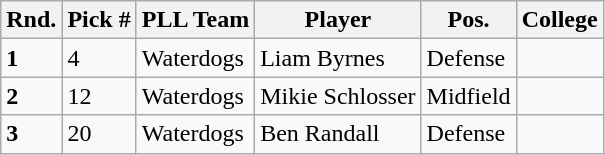<table class="wikitable">
<tr>
<th>Rnd.</th>
<th>Pick #</th>
<th>PLL Team</th>
<th>Player</th>
<th>Pos.</th>
<th>College</th>
</tr>
<tr>
<td><strong>1</strong></td>
<td>4</td>
<td>Waterdogs</td>
<td>Liam Byrnes</td>
<td>Defense</td>
<td></td>
</tr>
<tr>
<td><strong>2</strong></td>
<td>12</td>
<td>Waterdogs</td>
<td>Mikie Schlosser</td>
<td>Midfield</td>
<td></td>
</tr>
<tr>
<td><strong>3</strong></td>
<td>20</td>
<td>Waterdogs</td>
<td>Ben Randall</td>
<td>Defense</td>
<td></td>
</tr>
</table>
